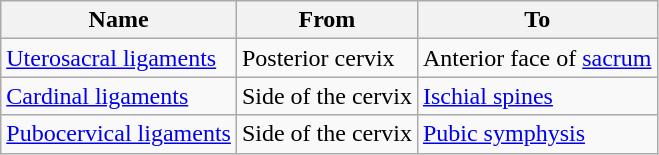<table class="wikitable">
<tr>
<th>Name</th>
<th>From</th>
<th>To</th>
</tr>
<tr>
<td><a href='#'>Uterosacral ligaments</a></td>
<td>Posterior cervix</td>
<td>Anterior face of <a href='#'>sacrum</a></td>
</tr>
<tr>
<td><a href='#'>Cardinal ligaments</a></td>
<td>Side of the cervix</td>
<td><a href='#'>Ischial spines</a></td>
</tr>
<tr>
<td><a href='#'>Pubocervical ligaments</a></td>
<td>Side of the cervix</td>
<td><a href='#'>Pubic symphysis</a></td>
</tr>
</table>
